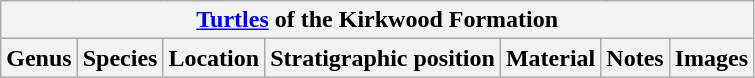<table class="wikitable" align="center">
<tr>
<th colspan="7" align="center"><a href='#'>Turtles</a> of the Kirkwood Formation</th>
</tr>
<tr>
<th>Genus</th>
<th>Species</th>
<th>Location</th>
<th>Stratigraphic position</th>
<th>Material</th>
<th>Notes</th>
<th>Images</th>
</tr>
</table>
